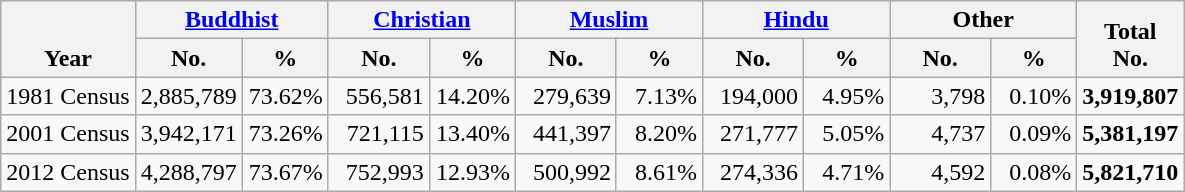<table class="wikitable" style="text-align:right;">
<tr style="vertical-align:bottom;">
<th rowspan=2>Year</th>
<th colspan=2><a href='#'>Buddhist</a></th>
<th colspan=2><a href='#'>Christian</a></th>
<th colspan=2><a href='#'>Muslim</a></th>
<th colspan=2><a href='#'>Hindu</a></th>
<th colspan=2>Other</th>
<th rowspan=2><strong>Total</strong><br><strong>No.</strong></th>
</tr>
<tr>
<th style="width:60px;">No.</th>
<th style="width:50px;">%</th>
<th style="width:60px;">No.</th>
<th style="width:50px;">%</th>
<th style="width:60px;">No.</th>
<th style="width:50px;">%</th>
<th style="width:60px;">No.</th>
<th style="width:50px;">%</th>
<th style="width:60px;">No.</th>
<th style="width:50px;">%</th>
</tr>
<tr>
<td align=left>1981 Census</td>
<td>2,885,789</td>
<td>73.62%</td>
<td>556,581</td>
<td>14.20%</td>
<td>279,639</td>
<td>7.13%</td>
<td>194,000</td>
<td>4.95%</td>
<td>3,798</td>
<td>0.10%</td>
<td><strong>3,919,807</strong></td>
</tr>
<tr>
<td align=left>2001 Census</td>
<td>3,942,171</td>
<td>73.26%</td>
<td>721,115</td>
<td>13.40%</td>
<td>441,397</td>
<td>8.20%</td>
<td>271,777</td>
<td>5.05%</td>
<td>4,737</td>
<td>0.09%</td>
<td><strong>5,381,197</strong></td>
</tr>
<tr>
<td align=left>2012 Census</td>
<td>4,288,797</td>
<td>73.67%</td>
<td>752,993</td>
<td>12.93%</td>
<td>500,992</td>
<td>8.61%</td>
<td>274,336</td>
<td>4.71%</td>
<td>4,592</td>
<td>0.08%</td>
<td><strong>5,821,710</strong></td>
</tr>
</table>
